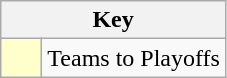<table class="wikitable" style="text-align: center;">
<tr>
<th colspan=2>Key</th>
</tr>
<tr>
<td style="background:#ffffcc; width:20px;"></td>
<td align=left>Teams to Playoffs</td>
</tr>
</table>
